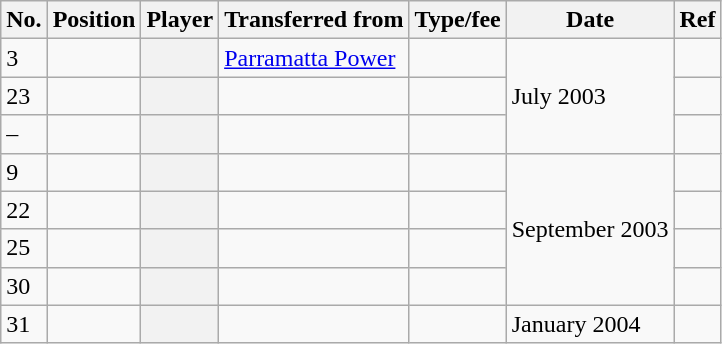<table class="wikitable plainrowheaders sortable" style="text-align:center; text-align:left">
<tr>
<th scope="col">No.</th>
<th scope="col">Position</th>
<th scope="col">Player</th>
<th scope="col">Transferred from</th>
<th scope="col">Type/fee</th>
<th scope="col">Date</th>
<th scope="col" class="unsortable">Ref</th>
</tr>
<tr>
<td>3</td>
<td></td>
<th scope="row"></th>
<td><a href='#'>Parramatta Power</a></td>
<td></td>
<td rowspan="3">July 2003</td>
<td></td>
</tr>
<tr>
<td>23</td>
<td></td>
<th scope="row"></th>
<td></td>
<td></td>
<td></td>
</tr>
<tr>
<td>–</td>
<td></td>
<th scope="row"></th>
<td></td>
<td></td>
<td></td>
</tr>
<tr>
<td>9</td>
<td></td>
<th scope="row"></th>
<td></td>
<td></td>
<td rowspan="4">September 2003</td>
<td></td>
</tr>
<tr>
<td>22</td>
<td></td>
<th scope="row"></th>
<td></td>
<td></td>
<td></td>
</tr>
<tr>
<td>25</td>
<td></td>
<th scope="row"></th>
<td></td>
<td></td>
<td></td>
</tr>
<tr>
<td>30</td>
<td></td>
<th scope="row"></th>
<td></td>
<td></td>
<td></td>
</tr>
<tr>
<td>31</td>
<td></td>
<th scope="row"></th>
<td></td>
<td></td>
<td>January 2004</td>
<td></td>
</tr>
</table>
